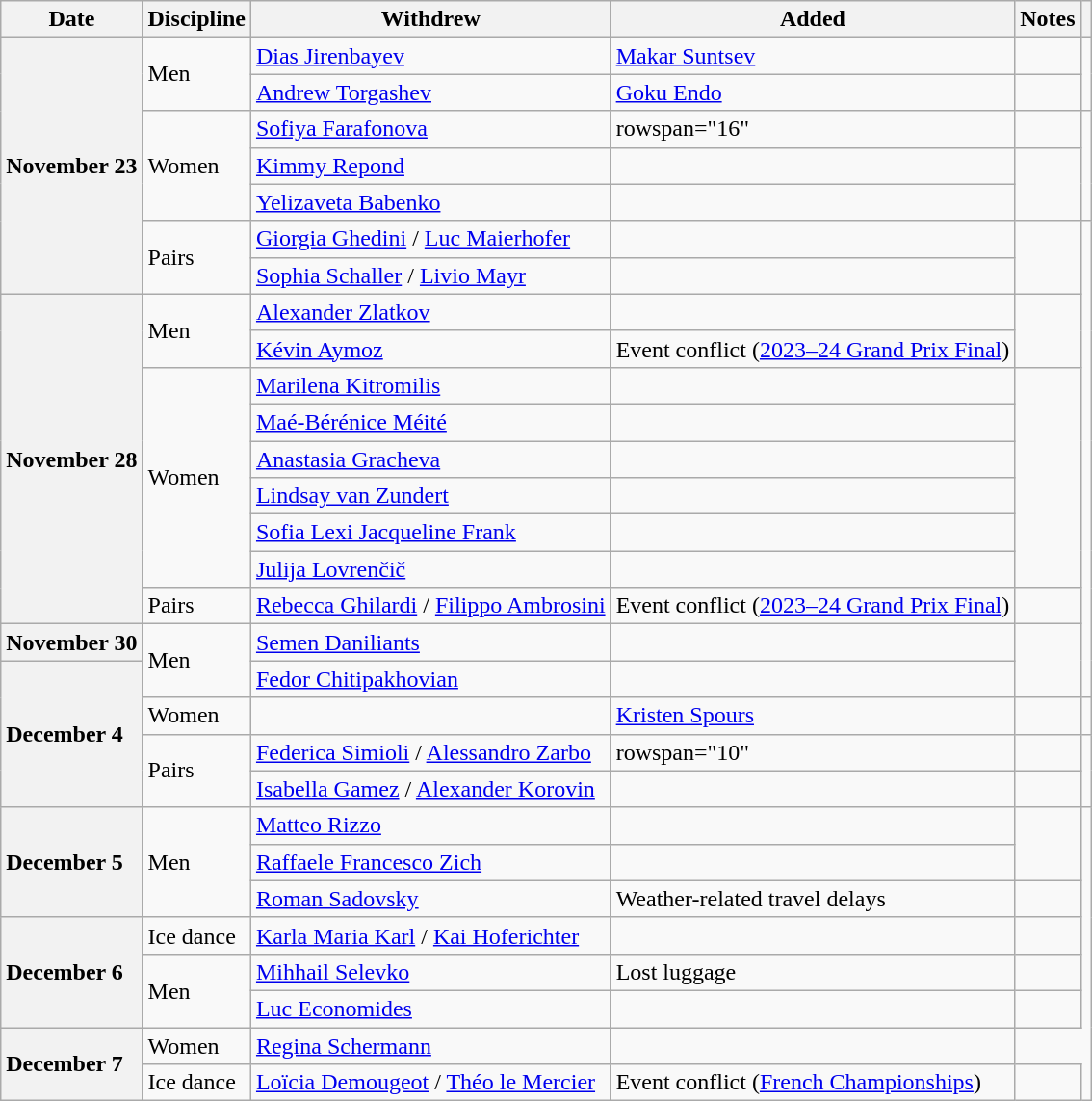<table class="wikitable unsortable">
<tr>
<th scope="col">Date</th>
<th scope="col">Discipline</th>
<th scope="col">Withdrew</th>
<th scope="col">Added</th>
<th scope="col">Notes</th>
<th scope="col"></th>
</tr>
<tr>
<th scope="row" style="text-align:left" rowspan="7">November 23</th>
<td rowspan="2">Men</td>
<td> <a href='#'>Dias Jirenbayev</a></td>
<td> <a href='#'>Makar Suntsev</a></td>
<td></td>
<td rowspan="2"></td>
</tr>
<tr>
<td> <a href='#'>Andrew Torgashev</a></td>
<td> <a href='#'>Goku Endo</a></td>
<td></td>
</tr>
<tr>
<td rowspan="3">Women</td>
<td> <a href='#'>Sofiya Farafonova</a></td>
<td>rowspan="16" </td>
<td></td>
<td rowspan="3"></td>
</tr>
<tr>
<td> <a href='#'>Kimmy Repond</a></td>
<td></td>
</tr>
<tr>
<td> <a href='#'>Yelizaveta Babenko</a></td>
<td></td>
</tr>
<tr>
<td rowspan="2">Pairs</td>
<td> <a href='#'>Giorgia Ghedini</a> / <a href='#'>Luc Maierhofer</a></td>
<td></td>
<td rowspan="2"></td>
</tr>
<tr>
<td> <a href='#'>Sophia Schaller</a> / <a href='#'>Livio Mayr</a></td>
<td></td>
</tr>
<tr>
<th scope="row" style="text-align:left" rowspan="9">November 28</th>
<td rowspan="2">Men</td>
<td> <a href='#'>Alexander Zlatkov</a></td>
<td></td>
<td rowspan="2"></td>
</tr>
<tr>
<td> <a href='#'>Kévin Aymoz</a></td>
<td>Event conflict (<a href='#'>2023–24 Grand Prix Final</a>)</td>
</tr>
<tr>
<td rowspan="6">Women</td>
<td> <a href='#'>Marilena Kitromilis</a></td>
<td></td>
<td rowspan="6"></td>
</tr>
<tr>
<td> <a href='#'>Maé-Bérénice Méité</a></td>
<td></td>
</tr>
<tr>
<td> <a href='#'>Anastasia Gracheva</a></td>
<td></td>
</tr>
<tr>
<td> <a href='#'>Lindsay van Zundert</a></td>
<td></td>
</tr>
<tr>
<td> <a href='#'>Sofia Lexi Jacqueline Frank</a></td>
<td></td>
</tr>
<tr>
<td> <a href='#'>Julija Lovrenčič</a></td>
<td></td>
</tr>
<tr>
<td>Pairs</td>
<td> <a href='#'>Rebecca Ghilardi</a> / <a href='#'>Filippo Ambrosini</a></td>
<td>Event conflict (<a href='#'>2023–24 Grand Prix Final</a>)</td>
<td></td>
</tr>
<tr>
<th scope="row" style="text-align:left">November 30</th>
<td rowspan="2">Men</td>
<td> <a href='#'>Semen Daniliants</a></td>
<td></td>
<td rowspan="2"></td>
</tr>
<tr>
<th scope="row" style="text-align:left" rowspan="4">December 4</th>
<td> <a href='#'>Fedor Chitipakhovian</a></td>
<td></td>
</tr>
<tr>
<td>Women</td>
<td></td>
<td> <a href='#'>Kristen Spours</a></td>
<td></td>
<td></td>
</tr>
<tr>
<td rowspan="2">Pairs</td>
<td> <a href='#'>Federica Simioli</a> / <a href='#'>Alessandro Zarbo</a></td>
<td>rowspan="10" </td>
<td></td>
<td rowspan="2"></td>
</tr>
<tr>
<td> <a href='#'>Isabella Gamez</a> / <a href='#'>Alexander Korovin</a></td>
<td></td>
</tr>
<tr>
<th rowspan="3" scope="row" style="text-align:left">December 5</th>
<td rowspan="3">Men</td>
<td> <a href='#'>Matteo Rizzo</a></td>
<td></td>
<td rowspan="2"></td>
</tr>
<tr>
<td> <a href='#'>Raffaele Francesco Zich</a></td>
<td></td>
</tr>
<tr>
<td> <a href='#'>Roman Sadovsky</a></td>
<td>Weather-related travel delays</td>
<td></td>
</tr>
<tr>
<th rowspan="3" scope="row" style="text-align:left">December 6</th>
<td>Ice dance</td>
<td> <a href='#'>Karla Maria Karl</a> / <a href='#'>Kai Hoferichter</a></td>
<td></td>
<td></td>
</tr>
<tr>
<td rowspan="2">Men</td>
<td> <a href='#'>Mihhail Selevko</a></td>
<td>Lost luggage</td>
<td></td>
</tr>
<tr>
<td> <a href='#'>Luc Economides</a></td>
<td></td>
<td></td>
</tr>
<tr>
<th rowspan="2" scope="row" style="text-align:left">December 7</th>
<td>Women</td>
<td> <a href='#'>Regina Schermann</a></td>
<td></td>
</tr>
<tr>
<td>Ice dance</td>
<td> <a href='#'>Loïcia Demougeot</a> / <a href='#'>Théo le Mercier</a></td>
<td>Event conflict (<a href='#'>French Championships</a>)</td>
<td></td>
</tr>
</table>
